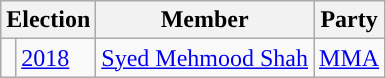<table class="wikitable">
<tr>
<th colspan="2">Election</th>
<th>Member</th>
<th>Party</th>
</tr>
<tr>
<td style="background-color: "></td>
<td><a href='#'>2018</a></td>
<td><a href='#'>Syed Mehmood Shah</a></td>
<td><a href='#'>MMA</a></td>
</tr>
</table>
